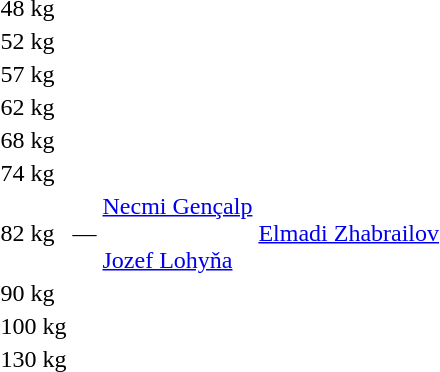<table>
<tr>
<td>48 kg</td>
<td></td>
<td></td>
<td></td>
</tr>
<tr>
<td>52 kg</td>
<td></td>
<td></td>
<td></td>
</tr>
<tr>
<td>57 kg</td>
<td></td>
<td></td>
<td></td>
</tr>
<tr>
<td>62 kg</td>
<td></td>
<td></td>
<td></td>
</tr>
<tr>
<td>68 kg</td>
<td></td>
<td></td>
<td></td>
</tr>
<tr>
<td>74 kg</td>
<td></td>
<td></td>
<td></td>
</tr>
<tr>
<td>82 kg</td>
<td align=center>—</td>
<td><a href='#'>Necmi Gençalp</a> <br>  <br> <a href='#'>Jozef Lohyňa</a> <br> </td>
<td><a href='#'>Elmadi Zhabrailov</a> <br> </td>
</tr>
<tr>
<td>90 kg</td>
<td></td>
<td></td>
<td></td>
</tr>
<tr>
<td>100 kg</td>
<td></td>
<td></td>
<td></td>
</tr>
<tr>
<td>130 kg</td>
<td></td>
<td></td>
<td></td>
</tr>
</table>
